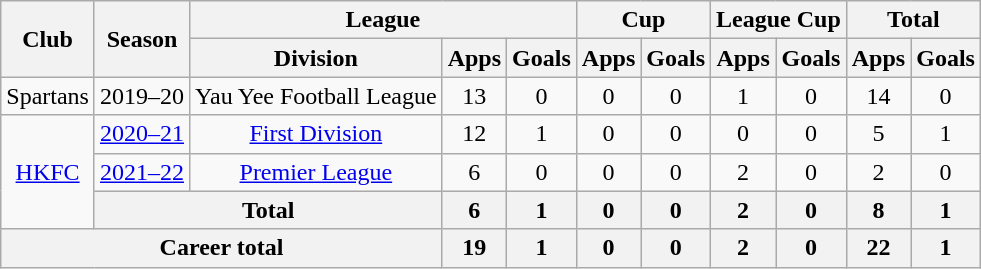<table class="wikitable" style="text-align: center">
<tr>
<th rowspan="2">Club</th>
<th rowspan="2">Season</th>
<th colspan="3">League</th>
<th colspan="2">Cup</th>
<th colspan="2">League Cup</th>
<th colspan="2">Total</th>
</tr>
<tr>
<th>Division</th>
<th>Apps</th>
<th>Goals</th>
<th>Apps</th>
<th>Goals</th>
<th>Apps</th>
<th>Goals</th>
<th>Apps</th>
<th>Goals</th>
</tr>
<tr>
<td>Spartans</td>
<td>2019–20</td>
<td>Yau Yee Football League</td>
<td>13</td>
<td>0</td>
<td>0</td>
<td>0</td>
<td>1</td>
<td>0</td>
<td>14</td>
<td>0</td>
</tr>
<tr>
<td rowspan="3"><a href='#'>HKFC</a></td>
<td><a href='#'>2020–21</a></td>
<td><a href='#'>First Division</a></td>
<td>12</td>
<td>1</td>
<td>0</td>
<td>0</td>
<td>0</td>
<td>0</td>
<td>5</td>
<td>1</td>
</tr>
<tr>
<td><a href='#'>2021–22</a></td>
<td><a href='#'>Premier League</a></td>
<td>6</td>
<td>0</td>
<td>0</td>
<td>0</td>
<td>2</td>
<td>0</td>
<td>2</td>
<td>0</td>
</tr>
<tr>
<th colspan="2">Total</th>
<th>6</th>
<th>1</th>
<th>0</th>
<th>0</th>
<th>2</th>
<th>0</th>
<th>8</th>
<th>1</th>
</tr>
<tr>
<th colspan="3">Career total</th>
<th>19</th>
<th>1</th>
<th>0</th>
<th>0</th>
<th>2</th>
<th>0</th>
<th>22</th>
<th>1</th>
</tr>
</table>
